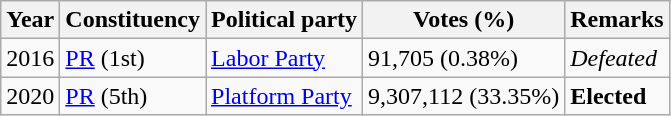<table class="wikitable">
<tr>
<th>Year</th>
<th>Constituency</th>
<th>Political party</th>
<th>Votes (%)</th>
<th>Remarks</th>
</tr>
<tr>
<td>2016</td>
<td><a href='#'>PR</a> (1st)</td>
<td><a href='#'>Labor Party</a></td>
<td>91,705 (0.38%)</td>
<td><em>Defeated</em></td>
</tr>
<tr>
<td>2020</td>
<td><a href='#'>PR</a> (5th)</td>
<td><a href='#'>Platform Party</a></td>
<td>9,307,112 (33.35%)</td>
<td><strong>Elected</strong></td>
</tr>
</table>
